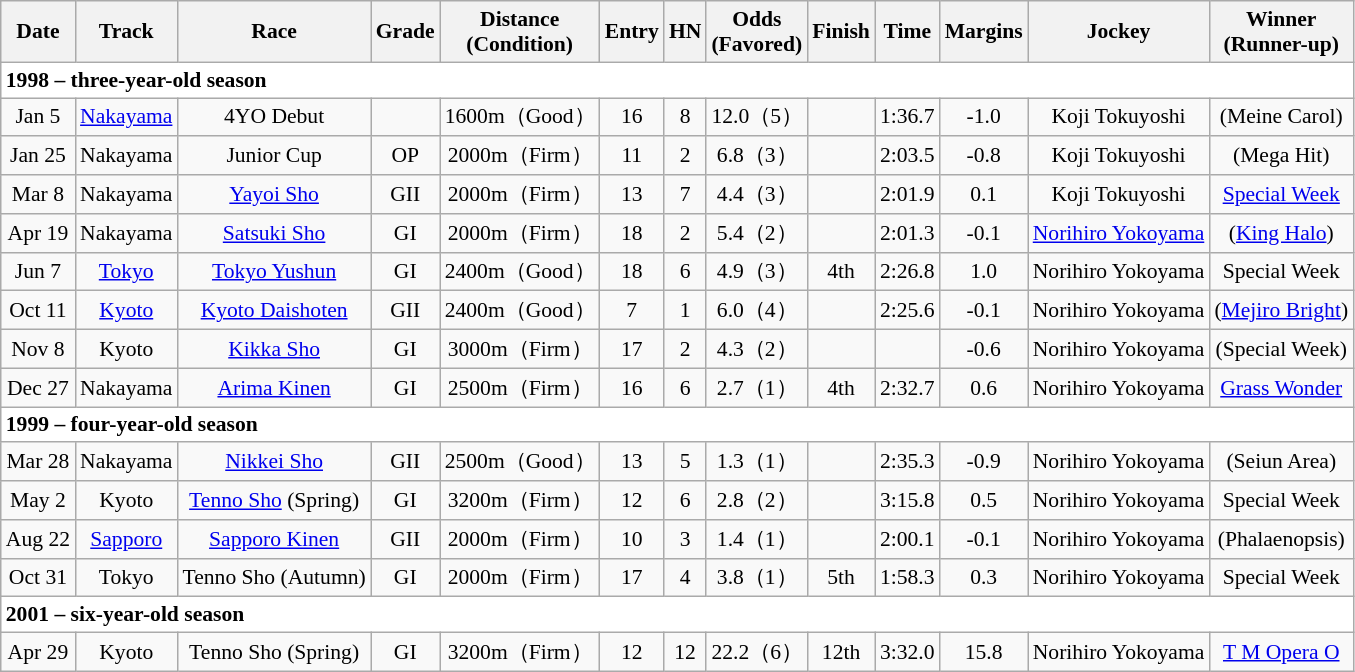<table class="wikitable" style="border-collapse: collapse; font-size: 90%; text-align: center; white-space: nowrap">
<tr>
<th>Date</th>
<th>Track</th>
<th>Race</th>
<th>Grade</th>
<th>Distance<br>(Condition)</th>
<th>Entry</th>
<th>HN</th>
<th>Odds<br>(Favored)</th>
<th>Finish</th>
<th>Time</th>
<th>Margins</th>
<th>Jockey</th>
<th>Winner<br>(Runner-up)</th>
</tr>
<tr style="background-color:white">
<td colspan="13" align="left"><strong>1998 – three-year-old season</strong></td>
</tr>
<tr>
<td>Jan 5</td>
<td><a href='#'>Nakayama</a></td>
<td>4YO Debut</td>
<td></td>
<td>1600m（Good）</td>
<td>16</td>
<td>8</td>
<td>12.0（5）</td>
<td></td>
<td>1:36.7</td>
<td>-1.0</td>
<td>Koji Tokuyoshi</td>
<td>(Meine Carol)</td>
</tr>
<tr>
<td>Jan 25</td>
<td>Nakayama</td>
<td>Junior Cup</td>
<td>OP</td>
<td>2000m（Firm）</td>
<td>11</td>
<td>2</td>
<td>6.8（3）</td>
<td></td>
<td>2:03.5</td>
<td>-0.8</td>
<td>Koji Tokuyoshi</td>
<td>(Mega Hit)</td>
</tr>
<tr>
<td>Mar 8</td>
<td>Nakayama</td>
<td><a href='#'>Yayoi Sho</a></td>
<td>GII</td>
<td>2000m（Firm）</td>
<td>13</td>
<td>7</td>
<td>4.4（3）</td>
<td></td>
<td>2:01.9</td>
<td>0.1</td>
<td>Koji Tokuyoshi</td>
<td><a href='#'>Special Week</a></td>
</tr>
<tr>
<td>Apr 19</td>
<td>Nakayama</td>
<td><a href='#'>Satsuki Sho</a></td>
<td>GI</td>
<td>2000m（Firm）</td>
<td>18</td>
<td>2</td>
<td>5.4（2）</td>
<td></td>
<td>2:01.3</td>
<td>-0.1</td>
<td><a href='#'>Norihiro Yokoyama</a></td>
<td>(<a href='#'>King Halo</a>)</td>
</tr>
<tr>
<td>Jun 7</td>
<td><a href='#'>Tokyo</a></td>
<td><a href='#'>Tokyo Yushun</a></td>
<td>GI</td>
<td>2400m（Good）</td>
<td>18</td>
<td>6</td>
<td>4.9（3）</td>
<td>4th</td>
<td>2:26.8</td>
<td>1.0</td>
<td>Norihiro Yokoyama</td>
<td>Special Week</td>
</tr>
<tr>
<td>Oct 11</td>
<td><a href='#'>Kyoto</a></td>
<td><a href='#'>Kyoto Daishoten</a></td>
<td>GII</td>
<td>2400m（Good）</td>
<td>7</td>
<td>1</td>
<td>6.0（4）</td>
<td></td>
<td>2:25.6</td>
<td>-0.1</td>
<td>Norihiro Yokoyama</td>
<td>(<a href='#'>Mejiro Bright</a>)</td>
</tr>
<tr>
<td>Nov 8</td>
<td>Kyoto</td>
<td><a href='#'>Kikka Sho</a></td>
<td>GI</td>
<td>3000m（Firm）</td>
<td>17</td>
<td>2</td>
<td>4.3（2）</td>
<td></td>
<td> </td>
<td>-0.6</td>
<td>Norihiro Yokoyama</td>
<td>(Special Week)</td>
</tr>
<tr>
<td>Dec 27</td>
<td>Nakayama</td>
<td><a href='#'>Arima Kinen</a></td>
<td>GI</td>
<td>2500m（Firm）</td>
<td>16</td>
<td>6</td>
<td>2.7（1）</td>
<td>4th</td>
<td>2:32.7</td>
<td>0.6</td>
<td>Norihiro Yokoyama</td>
<td><a href='#'>Grass Wonder</a></td>
</tr>
<tr style="background-color:white">
<td colspan="13" align="left"><strong>1999 – four-year-old season</strong></td>
</tr>
<tr>
<td>Mar 28</td>
<td>Nakayama</td>
<td><a href='#'>Nikkei Sho</a></td>
<td>GII</td>
<td>2500m（Good）</td>
<td>13</td>
<td>5</td>
<td>1.3（1）</td>
<td></td>
<td>2:35.3</td>
<td>-0.9</td>
<td>Norihiro Yokoyama</td>
<td>(Seiun Area)</td>
</tr>
<tr>
<td>May 2</td>
<td>Kyoto</td>
<td><a href='#'>Tenno Sho</a> (Spring)</td>
<td>GI</td>
<td>3200m（Firm）</td>
<td>12</td>
<td>6</td>
<td>2.8（2）</td>
<td></td>
<td>3:15.8</td>
<td>0.5</td>
<td>Norihiro Yokoyama</td>
<td>Special Week</td>
</tr>
<tr>
<td>Aug 22</td>
<td><a href='#'>Sapporo</a></td>
<td><a href='#'>Sapporo Kinen</a></td>
<td>GII</td>
<td>2000m（Firm）</td>
<td>10</td>
<td>3</td>
<td>1.4（1）</td>
<td></td>
<td>2:00.1</td>
<td>-0.1</td>
<td>Norihiro Yokoyama</td>
<td>(Phalaenopsis)</td>
</tr>
<tr>
<td>Oct 31</td>
<td>Tokyo</td>
<td>Tenno Sho (Autumn)</td>
<td>GI</td>
<td>2000m（Firm）</td>
<td>17</td>
<td>4</td>
<td>3.8（1）</td>
<td>5th</td>
<td>1:58.3</td>
<td>0.3</td>
<td>Norihiro Yokoyama</td>
<td>Special Week</td>
</tr>
<tr style="background-color:white">
<td colspan="13" align="left"><strong>2001 – six-year-old season</strong></td>
</tr>
<tr>
<td>Apr 29</td>
<td>Kyoto</td>
<td>Tenno Sho (Spring)</td>
<td>GI</td>
<td>3200m（Firm）</td>
<td>12</td>
<td>12</td>
<td>22.2（6）</td>
<td>12th</td>
<td>3:32.0</td>
<td>15.8</td>
<td>Norihiro Yokoyama</td>
<td><a href='#'>T M Opera O</a></td>
</tr>
</table>
